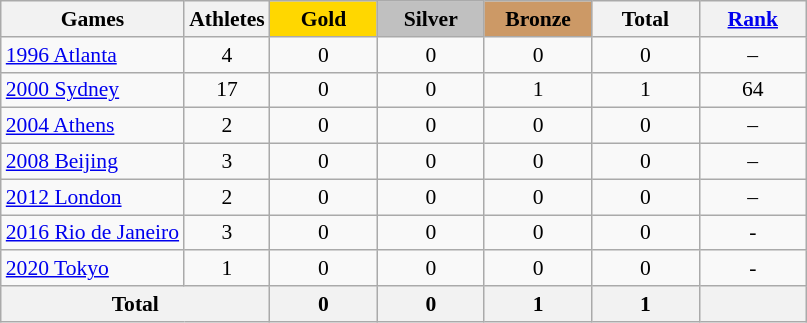<table class="wikitable" style="text-align:center; font-size:90%;">
<tr>
<th>Games</th>
<th>Athletes</th>
<td style="background:gold; width:4.5em; font-weight:bold;">Gold</td>
<td style="background:silver; width:4.5em; font-weight:bold;">Silver</td>
<td style="background:#cc9966; width:4.5em; font-weight:bold;">Bronze</td>
<th style="width:4.5em; font-weight:bold;">Total</th>
<th style="width:4.5em; font-weight:bold;"><a href='#'>Rank</a></th>
</tr>
<tr>
<td align=left><a href='#'>1996 Atlanta</a></td>
<td>4</td>
<td>0</td>
<td>0</td>
<td>0</td>
<td>0</td>
<td>–</td>
</tr>
<tr>
<td align=left><a href='#'>2000 Sydney</a></td>
<td>17</td>
<td>0</td>
<td>0</td>
<td>1</td>
<td>1</td>
<td>64</td>
</tr>
<tr>
<td align=left><a href='#'>2004 Athens</a></td>
<td>2</td>
<td>0</td>
<td>0</td>
<td>0</td>
<td>0</td>
<td>–</td>
</tr>
<tr>
<td align=left><a href='#'>2008 Beijing</a></td>
<td>3</td>
<td>0</td>
<td>0</td>
<td>0</td>
<td>0</td>
<td>–</td>
</tr>
<tr>
<td align=left><a href='#'>2012 London</a></td>
<td>2</td>
<td>0</td>
<td>0</td>
<td>0</td>
<td>0</td>
<td>–</td>
</tr>
<tr>
<td align=left><a href='#'>2016 Rio de Janeiro</a></td>
<td>3</td>
<td>0</td>
<td>0</td>
<td>0</td>
<td>0</td>
<td>-</td>
</tr>
<tr>
<td align=left><a href='#'>2020 Tokyo</a></td>
<td>1</td>
<td>0</td>
<td>0</td>
<td>0</td>
<td>0</td>
<td>-</td>
</tr>
<tr>
<th colspan=2>Total</th>
<th>0</th>
<th>0</th>
<th>1</th>
<th>1</th>
<th></th>
</tr>
</table>
